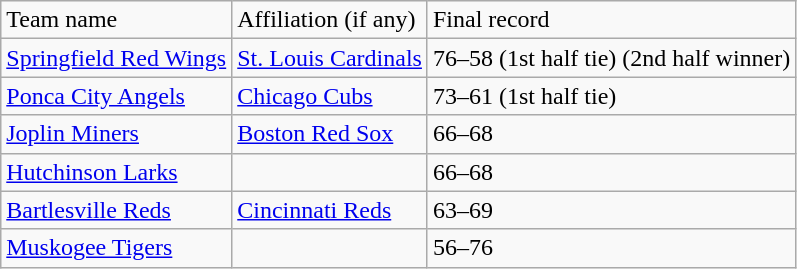<table class="wikitable">
<tr>
<td>Team name</td>
<td>Affiliation (if any)</td>
<td>Final record</td>
</tr>
<tr>
<td><a href='#'>Springfield Red Wings</a></td>
<td><a href='#'>St. Louis Cardinals</a></td>
<td>76–58 (1st half tie) (2nd half winner)</td>
</tr>
<tr>
<td><a href='#'>Ponca City Angels</a></td>
<td><a href='#'>Chicago Cubs</a></td>
<td>73–61 (1st half tie)</td>
</tr>
<tr>
<td><a href='#'>Joplin Miners</a></td>
<td><a href='#'>Boston Red Sox</a></td>
<td>66–68</td>
</tr>
<tr>
<td><a href='#'>Hutchinson Larks</a></td>
<td></td>
<td>66–68</td>
</tr>
<tr>
<td><a href='#'>Bartlesville Reds</a></td>
<td><a href='#'>Cincinnati Reds</a></td>
<td>63–69</td>
</tr>
<tr>
<td><a href='#'>Muskogee Tigers</a></td>
<td></td>
<td>56–76</td>
</tr>
</table>
